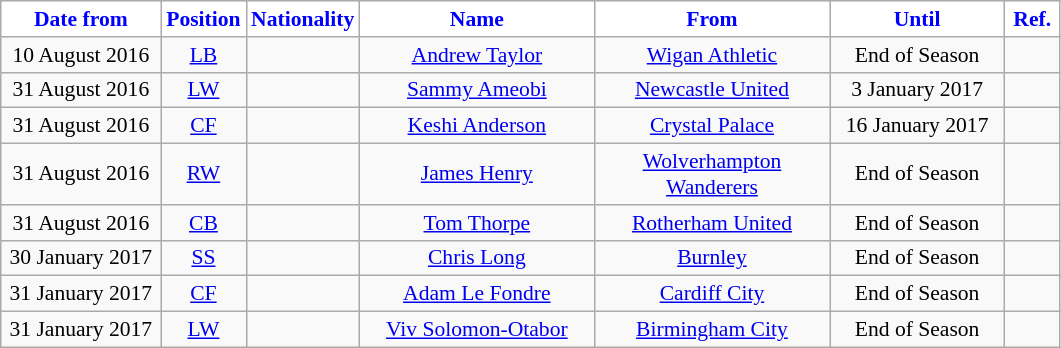<table class="wikitable"  style="text-align:center; font-size:90%; ">
<tr>
<th style="background:#FFFFFF; color:#0000FF; width:100px;">Date from</th>
<th style="background:#FFFFFF; color:#0000FF; width:50px;">Position</th>
<th style="background:#FFFFFF; color:#0000FF; width:50px;">Nationality</th>
<th style="background:#FFFFFF; color:#0000FF; width:150px;">Name</th>
<th style="background:#FFFFFF; color:#0000FF; width:150px;">From</th>
<th style="background:#FFFFFF; color:#0000FF; width:110px;">Until</th>
<th style="background:#FFFFFF; color:#0000FF; width:30px;">Ref.</th>
</tr>
<tr>
<td>10 August 2016</td>
<td><a href='#'>LB</a></td>
<td></td>
<td><a href='#'>Andrew Taylor</a></td>
<td><a href='#'>Wigan Athletic</a></td>
<td>End of Season</td>
<td></td>
</tr>
<tr>
<td>31 August 2016</td>
<td><a href='#'>LW</a></td>
<td></td>
<td><a href='#'>Sammy Ameobi</a></td>
<td><a href='#'>Newcastle United</a></td>
<td>3 January 2017</td>
<td></td>
</tr>
<tr>
<td>31 August 2016</td>
<td><a href='#'>CF</a></td>
<td></td>
<td><a href='#'>Keshi Anderson</a></td>
<td><a href='#'>Crystal Palace</a></td>
<td>16 January 2017 </td>
<td></td>
</tr>
<tr>
<td>31 August 2016</td>
<td><a href='#'>RW</a></td>
<td></td>
<td><a href='#'>James Henry</a></td>
<td><a href='#'>Wolverhampton Wanderers</a></td>
<td>End of Season</td>
<td></td>
</tr>
<tr>
<td>31 August 2016</td>
<td><a href='#'>CB</a></td>
<td></td>
<td><a href='#'>Tom Thorpe</a></td>
<td><a href='#'>Rotherham United</a></td>
<td>End of Season</td>
<td></td>
</tr>
<tr>
<td>30 January 2017</td>
<td><a href='#'>SS</a></td>
<td></td>
<td><a href='#'>Chris Long</a></td>
<td><a href='#'>Burnley</a></td>
<td>End of Season</td>
<td></td>
</tr>
<tr>
<td>31 January 2017</td>
<td><a href='#'>CF</a></td>
<td></td>
<td><a href='#'>Adam Le Fondre</a></td>
<td><a href='#'>Cardiff City</a></td>
<td>End of Season</td>
<td></td>
</tr>
<tr>
<td>31 January 2017</td>
<td><a href='#'>LW</a></td>
<td></td>
<td><a href='#'>Viv Solomon-Otabor</a></td>
<td><a href='#'>Birmingham City</a></td>
<td>End of Season</td>
<td></td>
</tr>
</table>
